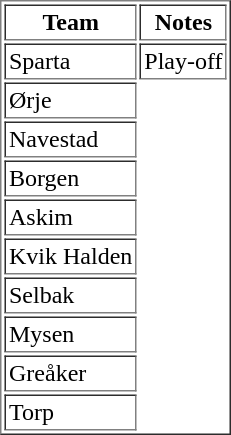<table border="1" cellpadding="2">
<tr>
<th>Team</th>
<th>Notes</th>
</tr>
<tr>
<td>Sparta</td>
<td>Play-off</td>
</tr>
<tr>
<td>Ørje</td>
</tr>
<tr>
<td>Navestad</td>
</tr>
<tr>
<td>Borgen</td>
</tr>
<tr>
<td>Askim</td>
</tr>
<tr>
<td>Kvik Halden</td>
</tr>
<tr>
<td>Selbak</td>
</tr>
<tr>
<td>Mysen</td>
</tr>
<tr>
<td>Greåker</td>
</tr>
<tr>
<td>Torp</td>
</tr>
</table>
